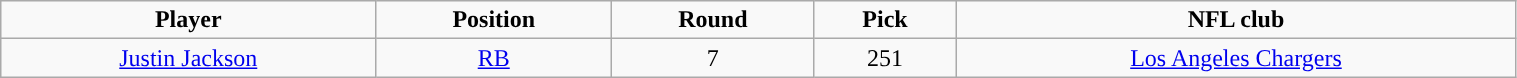<table class="wikitable" width="80%">
<tr align="center">
<td><strong>Player</strong></td>
<td><strong>Position</strong></td>
<td><strong>Round</strong></td>
<td><strong>Pick</strong></td>
<td><strong>NFL club</strong></td>
</tr>
<tr align="center" bgcolor="">
<td><a href='#'>Justin Jackson</a></td>
<td><a href='#'>RB</a></td>
<td>7</td>
<td>251</td>
<td><a href='#'>Los Angeles Chargers</a></td>
</tr>
</table>
